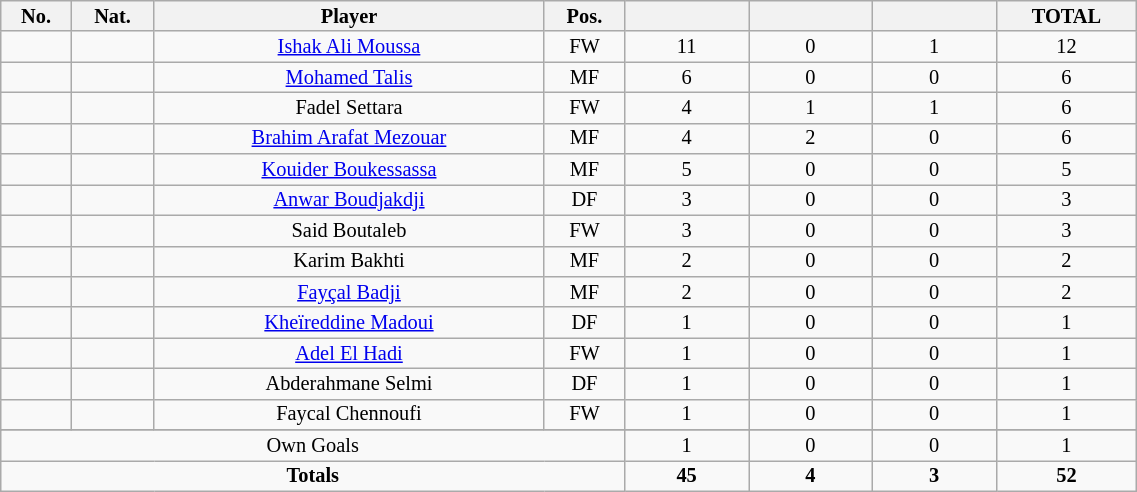<table class="wikitable sortable alternance"  style="font-size:85%; text-align:center; line-height:14px; width:60%;">
<tr>
<th width=10>No.</th>
<th width=10>Nat.</th>
<th width=140>Player</th>
<th width=10>Pos.</th>
<th width=40></th>
<th width=40></th>
<th width=40></th>
<th width=40>TOTAL</th>
</tr>
<tr>
<td></td>
<td></td>
<td><a href='#'>Ishak Ali Moussa</a></td>
<td>FW</td>
<td>11</td>
<td>0</td>
<td>1</td>
<td>12</td>
</tr>
<tr>
<td></td>
<td></td>
<td><a href='#'>Mohamed Talis</a></td>
<td>MF</td>
<td>6</td>
<td>0</td>
<td>0</td>
<td>6</td>
</tr>
<tr>
<td></td>
<td></td>
<td>Fadel Settara</td>
<td>FW</td>
<td>4</td>
<td>1</td>
<td>1</td>
<td>6</td>
</tr>
<tr>
<td></td>
<td></td>
<td><a href='#'>Brahim Arafat Mezouar</a></td>
<td>MF</td>
<td>4</td>
<td>2</td>
<td>0</td>
<td>6</td>
</tr>
<tr>
<td></td>
<td></td>
<td><a href='#'>Kouider Boukessassa</a></td>
<td>MF</td>
<td>5</td>
<td>0</td>
<td>0</td>
<td>5</td>
</tr>
<tr>
<td></td>
<td></td>
<td><a href='#'>Anwar Boudjakdji</a></td>
<td>DF</td>
<td>3</td>
<td>0</td>
<td>0</td>
<td>3</td>
</tr>
<tr>
<td></td>
<td></td>
<td>Said Boutaleb</td>
<td>FW</td>
<td>3</td>
<td>0</td>
<td>0</td>
<td>3</td>
</tr>
<tr>
<td></td>
<td></td>
<td>Karim Bakhti</td>
<td>MF</td>
<td>2</td>
<td>0</td>
<td>0</td>
<td>2</td>
</tr>
<tr>
<td></td>
<td></td>
<td><a href='#'>Fayçal Badji</a></td>
<td>MF</td>
<td>2</td>
<td>0</td>
<td>0</td>
<td>2</td>
</tr>
<tr>
<td></td>
<td></td>
<td><a href='#'>Kheïreddine Madoui</a></td>
<td>DF</td>
<td>1</td>
<td>0</td>
<td>0</td>
<td>1</td>
</tr>
<tr>
<td></td>
<td></td>
<td><a href='#'>Adel El Hadi</a></td>
<td>FW</td>
<td>1</td>
<td>0</td>
<td>0</td>
<td>1</td>
</tr>
<tr>
<td></td>
<td></td>
<td>Abderahmane Selmi</td>
<td>DF</td>
<td>1</td>
<td>0</td>
<td>0</td>
<td>1</td>
</tr>
<tr>
<td></td>
<td></td>
<td>Faycal Chennoufi</td>
<td>FW</td>
<td>1</td>
<td>0</td>
<td>0</td>
<td>1</td>
</tr>
<tr>
</tr>
<tr class="sortbottom">
<td colspan="4">Own Goals</td>
<td>1</td>
<td>0</td>
<td>0</td>
<td>1</td>
</tr>
<tr class="sortbottom">
<td colspan="4"><strong>Totals</strong></td>
<td><strong>45</strong></td>
<td><strong>4</strong></td>
<td><strong>3</strong></td>
<td><strong>52</strong></td>
</tr>
</table>
